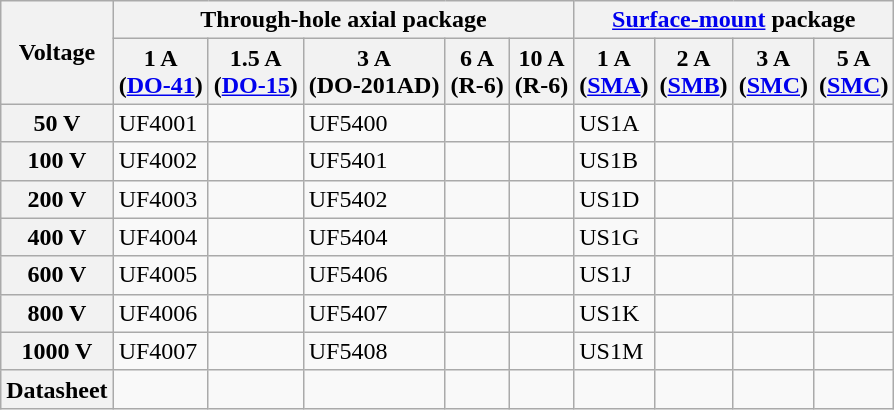<table class="wikitable" border="1">
<tr>
<th rowspan="2">Voltage</th>
<th colspan="5">Through-hole axial package</th>
<th colspan="7"><a href='#'>Surface-mount</a> package</th>
</tr>
<tr>
<th>1 A<br>(<a href='#'>DO-41</a>)</th>
<th>1.5 A<br>(<a href='#'>DO-15</a>)</th>
<th>3 A<br>(DO-201AD)</th>
<th>6 A<br>(R-6)</th>
<th>10 A<br>(R-6)</th>
<th>1 A<br>(<a href='#'>SMA</a>)</th>
<th>2 A<br>(<a href='#'>SMB</a>)</th>
<th>3 A<br>(<a href='#'>SMC</a>)</th>
<th>5 A<br>(<a href='#'>SMC</a>)</th>
</tr>
<tr>
<th>50 V</th>
<td>UF4001</td>
<td></td>
<td>UF5400</td>
<td></td>
<td></td>
<td>US1A</td>
<td></td>
<td></td>
<td></td>
</tr>
<tr>
<th>100 V</th>
<td>UF4002</td>
<td></td>
<td>UF5401</td>
<td></td>
<td></td>
<td>US1B</td>
<td></td>
<td></td>
<td></td>
</tr>
<tr>
<th>200 V</th>
<td>UF4003</td>
<td></td>
<td>UF5402</td>
<td></td>
<td></td>
<td>US1D</td>
<td></td>
<td></td>
<td></td>
</tr>
<tr>
<th>400 V</th>
<td>UF4004</td>
<td></td>
<td>UF5404</td>
<td></td>
<td></td>
<td>US1G</td>
<td></td>
<td></td>
<td></td>
</tr>
<tr>
<th>600 V</th>
<td>UF4005</td>
<td></td>
<td>UF5406</td>
<td></td>
<td></td>
<td>US1J</td>
<td></td>
<td></td>
<td></td>
</tr>
<tr>
<th>800 V</th>
<td>UF4006</td>
<td></td>
<td>UF5407</td>
<td></td>
<td></td>
<td>US1K</td>
<td></td>
<td></td>
<td></td>
</tr>
<tr>
<th>1000 V</th>
<td>UF4007</td>
<td></td>
<td>UF5408</td>
<td></td>
<td></td>
<td>US1M</td>
<td></td>
<td></td>
<td></td>
</tr>
<tr>
<th>Datasheet</th>
<td></td>
<td></td>
<td></td>
<td></td>
<td></td>
<td></td>
<td></td>
<td></td>
<td></td>
</tr>
</table>
